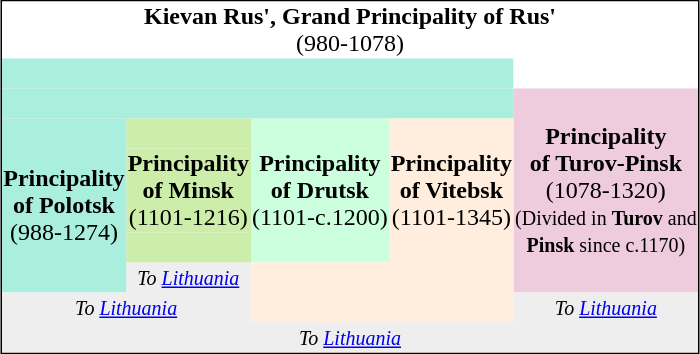<table align="center" style="border-spacing: 0px; border: 1px solid black; text-align: center;">
<tr>
<td colspan=5 style="background: #fff;"><strong>Kievan Rus', Grand Principality of Rus' </strong><br>(980-1078)</td>
</tr>
<tr>
<td colspan=4 style="background: #aed;">      </td>
<td colspan=1 style="background: #fff;">      </td>
</tr>
<tr>
<td colspan=4 style="background: #aed;">      </td>
<td colspan=1 rowspan="5" style="background: #ecd"><strong>Principality<br>of Turov-Pinsk</strong><br> (1078-1320)<br><small>(Divided in <strong>Turov</strong> and<br> <strong>Pinsk</strong> since c.1170)</small></td>
</tr>
<tr>
<td colspan=1 rowspan="4" style="background: #aed;"><strong>Principality<br>of Polotsk</strong><br>(988-1274)</td>
<td colspan=1 style="background: #cea;">      </td>
<td colspan=1 rowspan="3" style="background: #cfd;"><strong>Principality<br>of Drutsk</strong><br>(1101-c.1200)</td>
<td colspan=1 rowspan="3" style="background: #fed;"><strong>Principality<br>of Vitebsk</strong><br>(1101-1345)</td>
</tr>
<tr>
<td colspan=1 style="background: #cea;"><strong>Principality<br>of Minsk</strong><br>(1101-1216)</td>
</tr>
<tr>
<td colspan=1 style="background: #cea;">      </td>
</tr>
<tr>
<td colspan=1 style="background: #eee;"><small><em>To <a href='#'>Lithuania</a></em></small></td>
<td colspan=2 style="background: #fed;">      </td>
</tr>
<tr>
<td colspan=2 style="background: #eee;"><small><em>To <a href='#'>Lithuania</a></em></small></td>
<td colspan=2 style="background: #fed;">      </td>
<td colspan=1 style="background: #eee;"><small><em>To <a href='#'>Lithuania</a></em></small></td>
</tr>
<tr>
<td colspan=5 style="background: #eee;"><small><em>To <a href='#'>Lithuania</a></em></small></td>
</tr>
<tr>
</tr>
</table>
